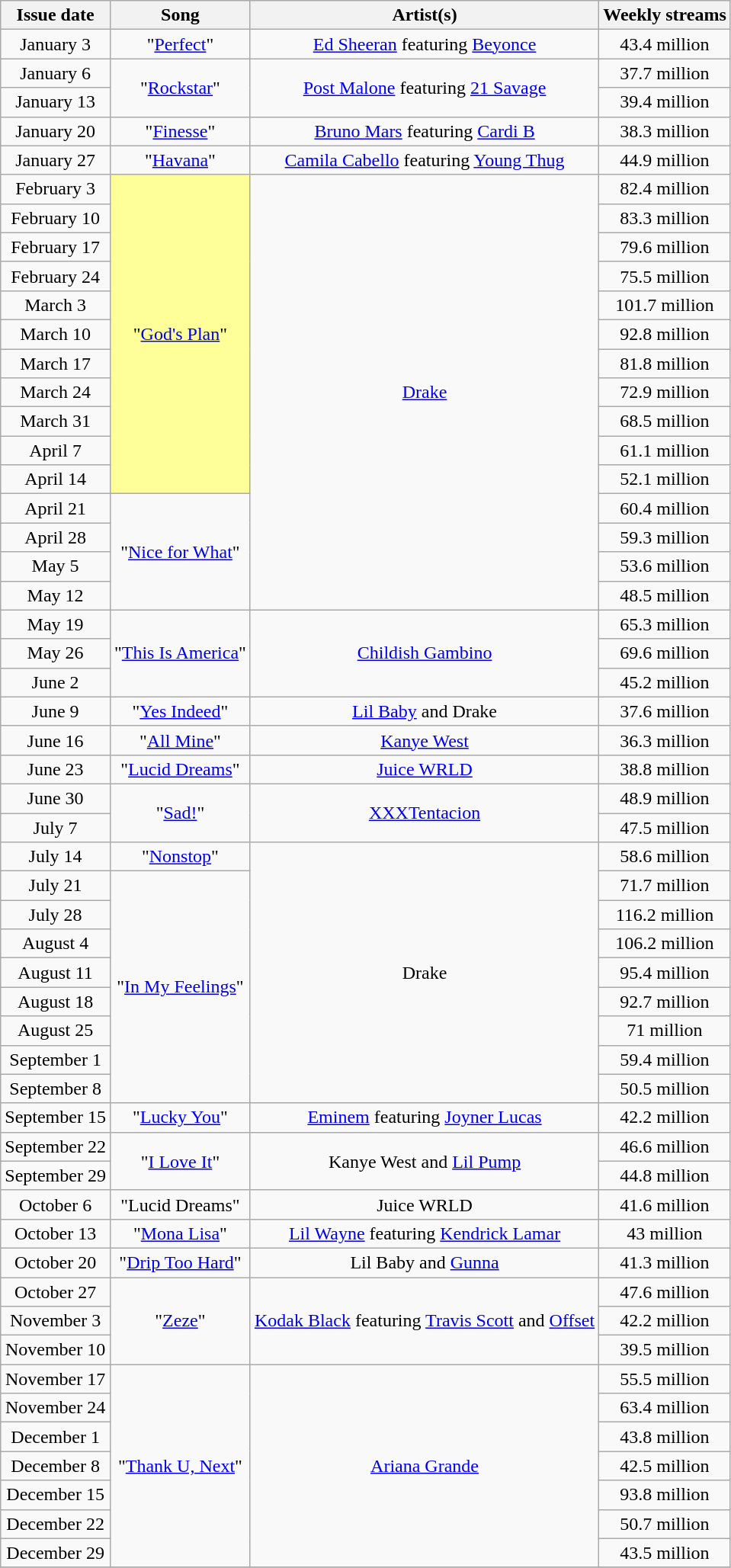<table class="wikitable sortable" style="text-align: center;">
<tr>
<th>Issue date</th>
<th>Song</th>
<th>Artist(s)</th>
<th>Weekly streams</th>
</tr>
<tr>
<td>January 3</td>
<td>"<a href='#'>Perfect</a>"</td>
<td><a href='#'>Ed Sheeran</a> featuring <a href='#'>Beyonce</a></td>
<td>43.4 million</td>
</tr>
<tr>
<td>January 6</td>
<td rowspan="2">"<a href='#'>Rockstar</a>"</td>
<td rowspan="2"><a href='#'>Post Malone</a> featuring <a href='#'>21 Savage</a></td>
<td>37.7 million</td>
</tr>
<tr>
<td>January 13</td>
<td>39.4 million</td>
</tr>
<tr>
<td>January 20</td>
<td>"<a href='#'>Finesse</a>"</td>
<td><a href='#'>Bruno Mars</a> featuring <a href='#'>Cardi B</a></td>
<td>38.3 million</td>
</tr>
<tr>
<td>January 27</td>
<td>"<a href='#'>Havana</a>"</td>
<td><a href='#'>Camila Cabello</a> featuring <a href='#'>Young Thug</a></td>
<td>44.9 million</td>
</tr>
<tr>
<td>February 3</td>
<td bgcolor=#FFFF99 rowspan="11">"<a href='#'>God's Plan</a>" </td>
<td rowspan="15"><a href='#'>Drake</a></td>
<td>82.4 million</td>
</tr>
<tr>
<td>February 10</td>
<td>83.3 million</td>
</tr>
<tr>
<td>February 17</td>
<td>79.6 million</td>
</tr>
<tr>
<td>February 24</td>
<td>75.5 million</td>
</tr>
<tr>
<td>March 3</td>
<td>101.7 million</td>
</tr>
<tr>
<td>March 10</td>
<td>92.8 million</td>
</tr>
<tr>
<td>March 17</td>
<td>81.8 million</td>
</tr>
<tr>
<td>March 24</td>
<td>72.9 million</td>
</tr>
<tr>
<td>March 31</td>
<td>68.5 million</td>
</tr>
<tr>
<td>April 7</td>
<td>61.1 million</td>
</tr>
<tr>
<td>April 14</td>
<td>52.1 million</td>
</tr>
<tr>
<td>April 21</td>
<td rowspan="4">"<a href='#'>Nice for What</a>"</td>
<td>60.4 million</td>
</tr>
<tr>
<td>April 28</td>
<td>59.3 million</td>
</tr>
<tr>
<td>May 5</td>
<td>53.6 million</td>
</tr>
<tr>
<td>May 12</td>
<td>48.5 million</td>
</tr>
<tr>
<td>May 19</td>
<td rowspan="3">"<a href='#'>This Is America</a>"</td>
<td rowspan="3"><a href='#'>Childish Gambino</a></td>
<td>65.3 million</td>
</tr>
<tr>
<td>May 26</td>
<td>69.6 million</td>
</tr>
<tr>
<td>June 2</td>
<td>45.2 million</td>
</tr>
<tr>
<td>June 9</td>
<td>"<a href='#'>Yes Indeed</a>"</td>
<td><a href='#'>Lil Baby</a> and Drake</td>
<td>37.6 million</td>
</tr>
<tr>
<td>June 16</td>
<td>"<a href='#'>All Mine</a>"</td>
<td><a href='#'>Kanye West</a></td>
<td>36.3 million</td>
</tr>
<tr>
<td>June 23</td>
<td>"<a href='#'>Lucid Dreams</a>"</td>
<td><a href='#'>Juice WRLD</a></td>
<td>38.8 million</td>
</tr>
<tr>
<td>June 30</td>
<td rowspan="2">"<a href='#'>Sad!</a>"</td>
<td rowspan="2"><a href='#'>XXXTentacion</a></td>
<td>48.9 million</td>
</tr>
<tr>
<td>July 7</td>
<td>47.5 million</td>
</tr>
<tr>
<td>July 14</td>
<td rowspan="1">"<a href='#'>Nonstop</a>"</td>
<td rowspan="9">Drake</td>
<td>58.6 million</td>
</tr>
<tr>
<td>July 21</td>
<td rowspan="8">"<a href='#'>In My Feelings</a>"</td>
<td>71.7 million</td>
</tr>
<tr>
<td>July 28</td>
<td>116.2 million</td>
</tr>
<tr>
<td>August 4</td>
<td>106.2 million</td>
</tr>
<tr>
<td>August 11</td>
<td>95.4 million</td>
</tr>
<tr>
<td>August 18</td>
<td>92.7 million</td>
</tr>
<tr>
<td>August 25</td>
<td>71 million</td>
</tr>
<tr>
<td>September 1</td>
<td>59.4 million</td>
</tr>
<tr>
<td>September 8</td>
<td>50.5 million</td>
</tr>
<tr>
<td>September 15</td>
<td rowspan="1">"<a href='#'>Lucky You</a>"</td>
<td rowspan="1"><a href='#'>Eminem</a> featuring <a href='#'>Joyner Lucas</a></td>
<td>42.2 million</td>
</tr>
<tr>
<td>September 22</td>
<td rowspan="2">"<a href='#'>I Love It</a>"</td>
<td rowspan="2">Kanye West and <a href='#'>Lil Pump</a></td>
<td>46.6 million</td>
</tr>
<tr>
<td>September 29</td>
<td>44.8 million</td>
</tr>
<tr>
<td>October 6</td>
<td>"Lucid Dreams"</td>
<td>Juice WRLD</td>
<td>41.6 million</td>
</tr>
<tr>
<td>October 13</td>
<td>"<a href='#'>Mona Lisa</a>"</td>
<td><a href='#'>Lil Wayne</a> featuring <a href='#'>Kendrick Lamar</a></td>
<td>43 million</td>
</tr>
<tr>
<td>October 20</td>
<td>"<a href='#'>Drip Too Hard</a>"</td>
<td>Lil Baby and <a href='#'>Gunna</a></td>
<td>41.3 million</td>
</tr>
<tr>
<td>October 27</td>
<td rowspan="3">"<a href='#'>Zeze</a>"</td>
<td rowspan="3"><a href='#'>Kodak Black</a> featuring <a href='#'>Travis Scott</a> and <a href='#'>Offset</a></td>
<td>47.6 million</td>
</tr>
<tr>
<td>November 3</td>
<td>42.2 million</td>
</tr>
<tr>
<td>November 10</td>
<td>39.5 million</td>
</tr>
<tr>
<td>November 17</td>
<td rowspan="7">"<a href='#'>Thank U, Next</a>"</td>
<td rowspan="7"><a href='#'>Ariana Grande</a></td>
<td>55.5 million</td>
</tr>
<tr>
<td>November 24</td>
<td>63.4 million</td>
</tr>
<tr>
<td>December 1</td>
<td>43.8 million</td>
</tr>
<tr>
<td>December 8</td>
<td>42.5 million</td>
</tr>
<tr>
<td>December 15</td>
<td>93.8 million</td>
</tr>
<tr>
<td>December 22</td>
<td>50.7 million</td>
</tr>
<tr>
<td>December 29</td>
<td>43.5 million</td>
</tr>
<tr>
</tr>
</table>
